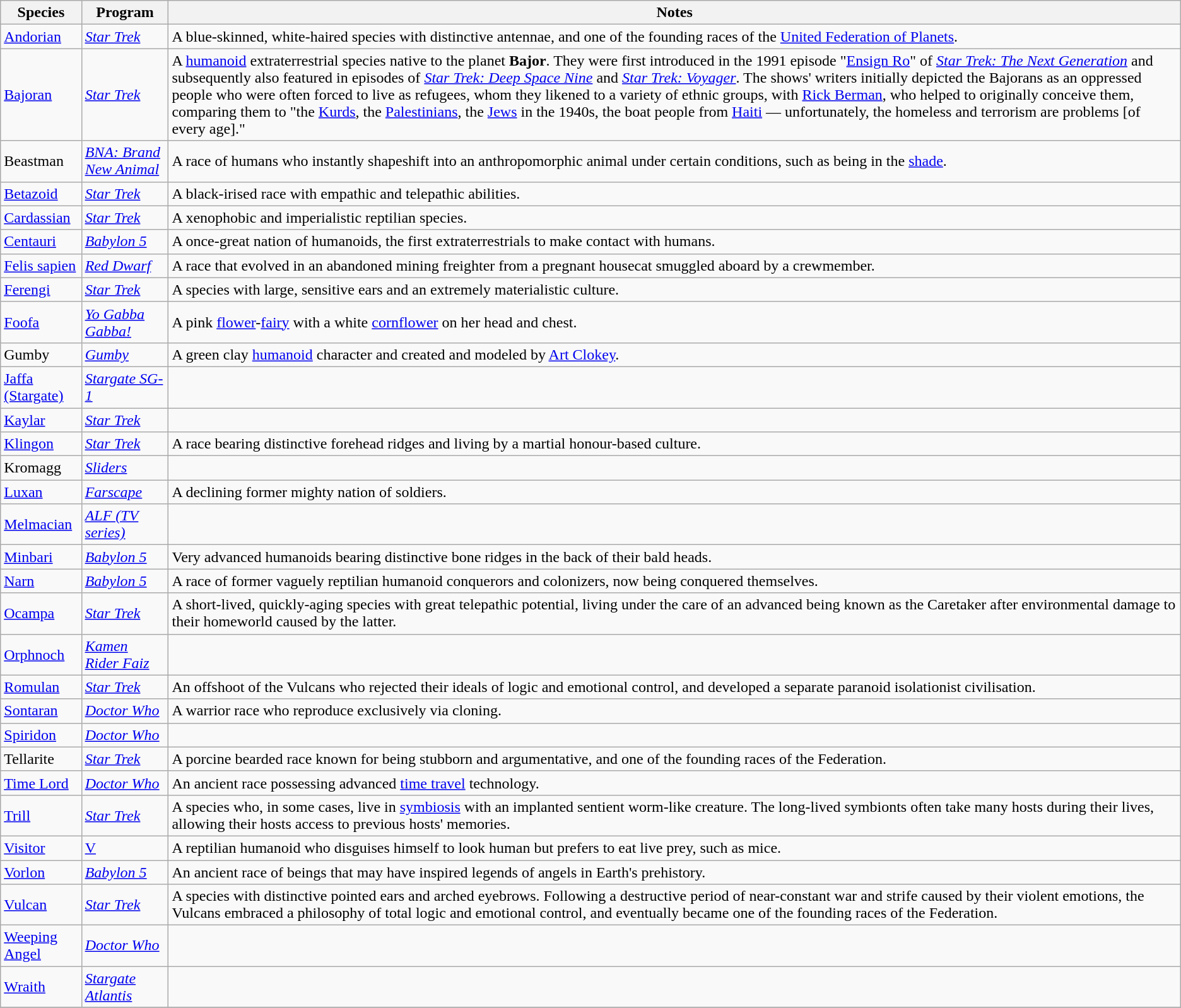<table class="wikitable sortable">
<tr>
<th>Species</th>
<th>Program</th>
<th>Notes</th>
</tr>
<tr>
<td><a href='#'>Andorian</a></td>
<td><em><a href='#'>Star Trek</a></em></td>
<td>A blue-skinned, white-haired species with distinctive antennae, and one of the founding races of the <a href='#'>United Federation of Planets</a>.</td>
</tr>
<tr>
<td><a href='#'>Bajoran</a></td>
<td><em><a href='#'>Star Trek</a></em></td>
<td>A <a href='#'>humanoid</a> extraterrestrial species native to the planet <strong>Bajor</strong>. They were first introduced in the 1991 episode "<a href='#'>Ensign Ro</a>" of <em><a href='#'>Star Trek: The Next Generation</a></em> and subsequently also featured in episodes of <em><a href='#'>Star Trek: Deep Space Nine</a></em> and <em><a href='#'>Star Trek: Voyager</a></em>. The shows' writers initially depicted the Bajorans as an oppressed people who were often forced to live as refugees, whom they likened to a variety of ethnic groups, with <a href='#'>Rick Berman</a>, who helped to originally conceive them, comparing them to "the <a href='#'>Kurds</a>, the <a href='#'>Palestinians</a>, the <a href='#'>Jews</a> in the 1940s, the boat people from <a href='#'>Haiti</a> — unfortunately, the homeless and terrorism are problems [of every age]."</td>
</tr>
<tr>
<td>Beastman</td>
<td><em><a href='#'>BNA: Brand New Animal</a></em></td>
<td>A race of humans who instantly shapeshift into an anthropomorphic animal under certain conditions, such as being in the <a href='#'>shade</a>.</td>
</tr>
<tr>
<td><a href='#'>Betazoid</a></td>
<td><em><a href='#'>Star Trek</a></em></td>
<td>A black-irised race with empathic and telepathic abilities.</td>
</tr>
<tr>
<td><a href='#'>Cardassian</a></td>
<td><em><a href='#'>Star Trek</a></em></td>
<td>A xenophobic and imperialistic reptilian species.</td>
</tr>
<tr>
<td><a href='#'>Centauri</a></td>
<td><em><a href='#'>Babylon 5</a></em></td>
<td>A once-great nation of humanoids, the first extraterrestrials to make contact with humans.</td>
</tr>
<tr>
<td><a href='#'>Felis sapien</a></td>
<td><em><a href='#'>Red Dwarf</a></em></td>
<td>A race that evolved in an abandoned mining freighter from a pregnant housecat smuggled aboard by a crewmember.</td>
</tr>
<tr>
<td><a href='#'>Ferengi</a></td>
<td><em><a href='#'>Star Trek</a></em></td>
<td>A species with large, sensitive ears and an extremely materialistic culture.</td>
</tr>
<tr>
<td><a href='#'>Foofa</a></td>
<td><em><a href='#'>Yo Gabba Gabba!</a></em></td>
<td>A pink <a href='#'>flower</a>-<a href='#'>fairy</a> with a white <a href='#'>cornflower</a> on her head and chest.</td>
</tr>
<tr>
<td>Gumby</td>
<td><em><a href='#'>Gumby</a></em></td>
<td>A green clay <a href='#'>humanoid</a> character and created and modeled by <a href='#'>Art Clokey</a>.</td>
</tr>
<tr>
<td><a href='#'>Jaffa (Stargate)</a></td>
<td><em><a href='#'>Stargate SG-1</a></em></td>
<td></td>
</tr>
<tr>
<td><a href='#'>Kaylar</a></td>
<td><em><a href='#'>Star Trek</a></em></td>
<td></td>
</tr>
<tr>
<td><a href='#'>Klingon</a></td>
<td><em><a href='#'>Star Trek</a></em></td>
<td>A race bearing distinctive forehead ridges and living by a martial honour-based culture.</td>
</tr>
<tr>
<td>Kromagg</td>
<td><em><a href='#'>Sliders</a></em></td>
<td></td>
</tr>
<tr>
<td><a href='#'>Luxan</a></td>
<td><em><a href='#'>Farscape</a></em></td>
<td>A declining former mighty nation of soldiers.</td>
</tr>
<tr>
<td><a href='#'>Melmacian</a></td>
<td><em><a href='#'>ALF (TV series)</a></em></td>
<td></td>
</tr>
<tr>
<td><a href='#'>Minbari</a></td>
<td><em><a href='#'>Babylon 5</a></em></td>
<td>Very advanced humanoids bearing distinctive bone ridges in the back of their bald heads.</td>
</tr>
<tr>
<td><a href='#'>Narn</a></td>
<td><em><a href='#'>Babylon 5</a></em></td>
<td>A race of former vaguely reptilian humanoid conquerors and colonizers, now being conquered themselves.</td>
</tr>
<tr>
<td><a href='#'>Ocampa</a></td>
<td><em><a href='#'>Star Trek</a></em></td>
<td>A short-lived, quickly-aging species with great telepathic potential, living under the care of an advanced being known as the Caretaker after environmental damage to their homeworld caused by the latter.</td>
</tr>
<tr>
<td><a href='#'>Orphnoch</a></td>
<td><em><a href='#'>Kamen Rider Faiz</a></em></td>
<td></td>
</tr>
<tr>
<td><a href='#'>Romulan</a></td>
<td><em><a href='#'>Star Trek</a></em></td>
<td>An offshoot of the Vulcans who rejected their ideals of logic and emotional control, and developed a separate paranoid isolationist civilisation.</td>
</tr>
<tr>
<td><a href='#'>Sontaran</a></td>
<td><em><a href='#'>Doctor Who</a></em></td>
<td>A warrior race who reproduce exclusively via cloning.</td>
</tr>
<tr>
<td><a href='#'>Spiridon</a></td>
<td><em><a href='#'>Doctor Who</a></em></td>
<td></td>
</tr>
<tr>
<td>Tellarite</td>
<td><em><a href='#'>Star Trek</a></em></td>
<td>A porcine bearded race known for being stubborn and argumentative, and one of the founding races of the Federation.</td>
</tr>
<tr>
<td><a href='#'>Time Lord</a></td>
<td><em><a href='#'>Doctor Who</a></em></td>
<td>An ancient race possessing advanced <a href='#'>time travel</a> technology.</td>
</tr>
<tr>
<td><a href='#'>Trill</a></td>
<td><em><a href='#'>Star Trek</a></em></td>
<td>A species who, in some cases, live in <a href='#'>symbiosis</a> with an implanted sentient worm-like creature. The long-lived symbionts often take many hosts during their lives, allowing their hosts access to previous hosts' memories.</td>
</tr>
<tr>
<td><a href='#'>Visitor</a></td>
<td><a href='#'>V</a></td>
<td>A reptilian humanoid who disguises himself to look human but prefers to eat live prey, such as mice.</td>
</tr>
<tr>
<td><a href='#'>Vorlon</a></td>
<td><em><a href='#'>Babylon 5</a></em></td>
<td>An ancient race of beings that may have inspired legends of angels in Earth's prehistory.</td>
</tr>
<tr>
<td><a href='#'>Vulcan</a></td>
<td><em><a href='#'>Star Trek</a></em></td>
<td>A species with distinctive pointed ears and arched eyebrows. Following a destructive period of near-constant war and strife caused by their violent emotions, the Vulcans embraced a philosophy of total logic and emotional control, and eventually became one of the founding races of the Federation.</td>
</tr>
<tr>
<td><a href='#'>Weeping Angel</a></td>
<td><em><a href='#'>Doctor Who</a></em></td>
</tr>
<tr>
<td><a href='#'>Wraith</a></td>
<td><em><a href='#'>Stargate Atlantis</a></em></td>
<td></td>
</tr>
<tr>
</tr>
</table>
